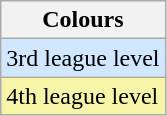<table class="wikitable">
<tr>
<th>Colours</th>
</tr>
<tr bgcolor=#D0E7FF>
<td>3rd league level</td>
</tr>
<tr bgcolor=#F7F6A8>
<td>4th league level</td>
</tr>
</table>
